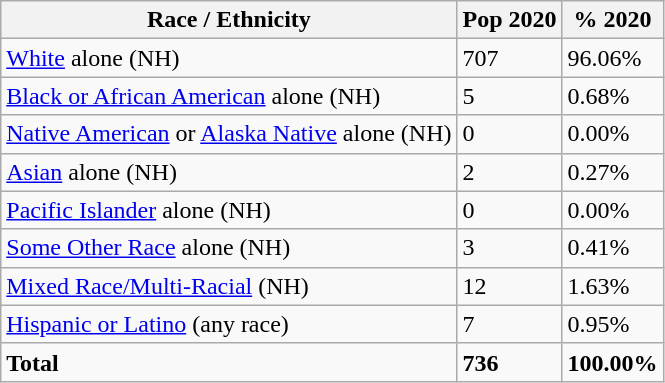<table class="wikitable">
<tr>
<th>Race / Ethnicity</th>
<th>Pop 2020</th>
<th>% 2020</th>
</tr>
<tr>
<td><a href='#'>White</a> alone (NH)</td>
<td>707</td>
<td>96.06%</td>
</tr>
<tr>
<td><a href='#'>Black or African American</a> alone (NH)</td>
<td>5</td>
<td>0.68%</td>
</tr>
<tr>
<td><a href='#'>Native American</a> or <a href='#'>Alaska Native</a> alone (NH)</td>
<td>0</td>
<td>0.00%</td>
</tr>
<tr>
<td><a href='#'>Asian</a> alone (NH)</td>
<td>2</td>
<td>0.27%</td>
</tr>
<tr>
<td><a href='#'>Pacific Islander</a> alone (NH)</td>
<td>0</td>
<td>0.00%</td>
</tr>
<tr>
<td><a href='#'>Some Other Race</a> alone (NH)</td>
<td>3</td>
<td>0.41%</td>
</tr>
<tr>
<td><a href='#'>Mixed Race/Multi-Racial</a> (NH)</td>
<td>12</td>
<td>1.63%</td>
</tr>
<tr>
<td><a href='#'>Hispanic or Latino</a> (any race)</td>
<td>7</td>
<td>0.95%</td>
</tr>
<tr>
<td><strong>Total</strong></td>
<td><strong>736</strong></td>
<td><strong>100.00%</strong></td>
</tr>
</table>
